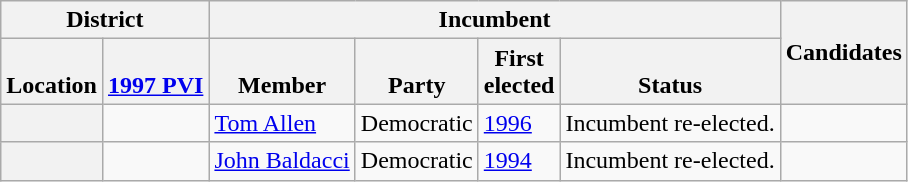<table class="wikitable sortable">
<tr>
<th colspan=2>District</th>
<th colspan=4>Incumbent</th>
<th rowspan=2 class="unsortable">Candidates</th>
</tr>
<tr valign=bottom>
<th>Location</th>
<th><a href='#'>1997 PVI</a></th>
<th>Member</th>
<th>Party</th>
<th>First<br>elected</th>
<th>Status</th>
</tr>
<tr>
<th></th>
<td></td>
<td><a href='#'>Tom Allen</a></td>
<td>Democratic</td>
<td><a href='#'>1996</a></td>
<td>Incumbent re-elected.</td>
<td nowrap></td>
</tr>
<tr>
<th></th>
<td></td>
<td><a href='#'>John Baldacci</a></td>
<td>Democratic</td>
<td><a href='#'>1994</a></td>
<td>Incumbent re-elected.</td>
<td nowrap></td>
</tr>
</table>
